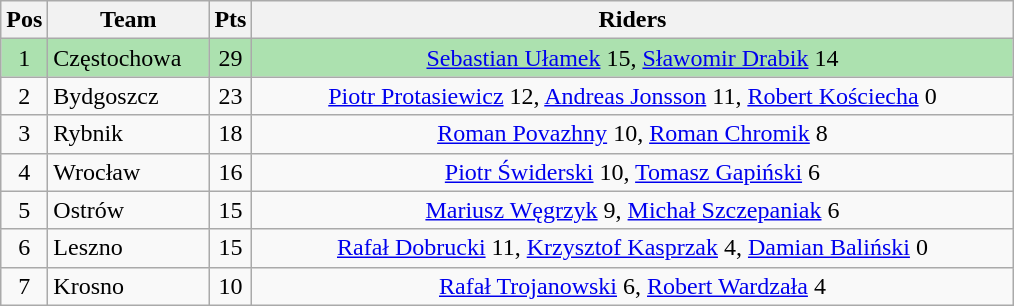<table class="wikitable" style="font-size: 100%">
<tr>
<th width=20>Pos</th>
<th width=100>Team</th>
<th width=20>Pts</th>
<th width=500>Riders</th>
</tr>
<tr align=center style="background:#ACE1AF;">
<td>1</td>
<td align="left">Częstochowa</td>
<td>29</td>
<td><a href='#'>Sebastian Ułamek</a> 15, <a href='#'>Sławomir Drabik</a> 14</td>
</tr>
<tr align=center>
<td>2</td>
<td align="left">Bydgoszcz</td>
<td>23</td>
<td><a href='#'>Piotr Protasiewicz</a> 12, <a href='#'>Andreas Jonsson</a> 11, <a href='#'>Robert Kościecha</a> 0</td>
</tr>
<tr align=center>
<td>3</td>
<td align="left">Rybnik</td>
<td>18</td>
<td><a href='#'>Roman Povazhny</a> 10, <a href='#'>Roman Chromik</a> 8</td>
</tr>
<tr align=center>
<td>4</td>
<td align="left">Wrocław</td>
<td>16</td>
<td><a href='#'>Piotr Świderski</a> 10, <a href='#'>Tomasz Gapiński</a> 6</td>
</tr>
<tr align=center>
<td>5</td>
<td align="left">Ostrów</td>
<td>15</td>
<td><a href='#'>Mariusz Węgrzyk</a> 9,  <a href='#'>Michał Szczepaniak</a> 6</td>
</tr>
<tr align=center>
<td>6</td>
<td align="left">Leszno</td>
<td>15</td>
<td><a href='#'>Rafał Dobrucki</a> 11, <a href='#'>Krzysztof Kasprzak</a> 4, <a href='#'>Damian Baliński</a> 0</td>
</tr>
<tr align=center>
<td>7</td>
<td align="left">Krosno</td>
<td>10</td>
<td><a href='#'>Rafał Trojanowski</a> 6, <a href='#'>Robert Wardzała</a> 4</td>
</tr>
</table>
